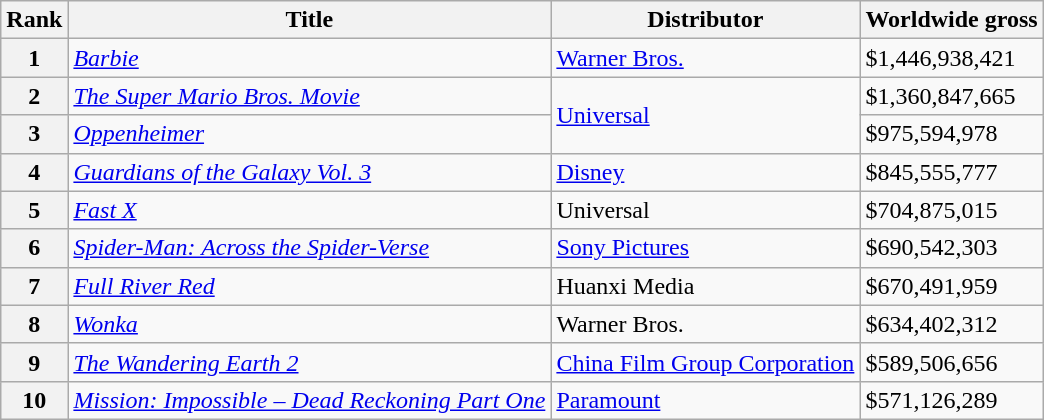<table class="wikitable sortable" style="margin:auto; text-align:left">
<tr>
<th>Rank</th>
<th>Title</th>
<th>Distributor</th>
<th>Worldwide gross </th>
</tr>
<tr>
<th>1</th>
<td><em><a href='#'>Barbie</a></em></td>
<td><a href='#'>Warner Bros.</a></td>
<td>$1,446,938,421</td>
</tr>
<tr>
<th>2</th>
<td><em><a href='#'>The Super Mario Bros. Movie</a></em></td>
<td rowspan="2"><a href='#'>Universal</a></td>
<td>$1,360,847,665</td>
</tr>
<tr>
<th>3</th>
<td><em><a href='#'>Oppenheimer</a></em></td>
<td>$975,594,978</td>
</tr>
<tr>
<th>4</th>
<td><em><a href='#'>Guardians of the Galaxy Vol. 3</a></em></td>
<td><a href='#'>Disney</a></td>
<td>$845,555,777</td>
</tr>
<tr>
<th>5</th>
<td><em><a href='#'>Fast X</a></em></td>
<td>Universal</td>
<td>$704,875,015</td>
</tr>
<tr>
<th>6</th>
<td><em><a href='#'>Spider-Man: Across the Spider-Verse</a></em></td>
<td><a href='#'>Sony Pictures</a></td>
<td>$690,542,303</td>
</tr>
<tr>
<th>7</th>
<td><em><a href='#'>Full River Red</a></em></td>
<td>Huanxi Media</td>
<td>$670,491,959</td>
</tr>
<tr>
<th>8</th>
<td><em><a href='#'>Wonka</a></em></td>
<td>Warner Bros.</td>
<td>$634,402,312</td>
</tr>
<tr>
<th>9</th>
<td><em><a href='#'>The Wandering Earth 2</a></em></td>
<td><a href='#'>China Film Group Corporation</a></td>
<td>$589,506,656</td>
</tr>
<tr>
<th>10</th>
<td><em><a href='#'>Mission: Impossible – Dead Reckoning Part One</a></em></td>
<td><a href='#'>Paramount</a></td>
<td>$571,126,289</td>
</tr>
</table>
